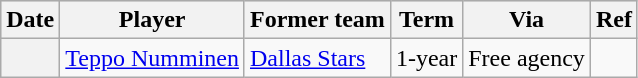<table class="wikitable plainrowheaders">
<tr style="background:#ddd; text-align:center;">
<th>Date</th>
<th>Player</th>
<th>Former team</th>
<th>Term</th>
<th>Via</th>
<th>Ref</th>
</tr>
<tr>
<th scope="row"></th>
<td><a href='#'>Teppo Numminen</a></td>
<td><a href='#'>Dallas Stars</a></td>
<td>1-year</td>
<td>Free agency</td>
<td></td>
</tr>
</table>
